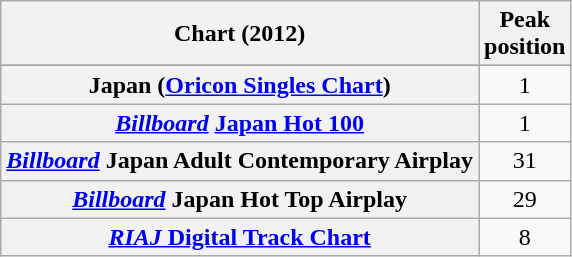<table class="wikitable sortable plainrowheaders" style="text-align:center;">
<tr>
<th scope="col">Chart (2012)</th>
<th scope="col">Peak<br>position</th>
</tr>
<tr>
</tr>
<tr>
<th scope="row">Japan (<a href='#'>Oricon Singles Chart</a>)</th>
<td>1</td>
</tr>
<tr>
<th scope="row"><em><a href='#'>Billboard</a></em> <a href='#'>Japan Hot 100</a></th>
<td>1</td>
</tr>
<tr>
<th scope="row"><em><a href='#'>Billboard</a></em> Japan Adult Contemporary Airplay</th>
<td>31</td>
</tr>
<tr>
<th scope="row"><em><a href='#'>Billboard</a></em> Japan Hot Top Airplay</th>
<td>29</td>
</tr>
<tr>
<th scope="row"><a href='#'><em>RIAJ</em> Digital Track Chart</a></th>
<td>8</td>
</tr>
</table>
